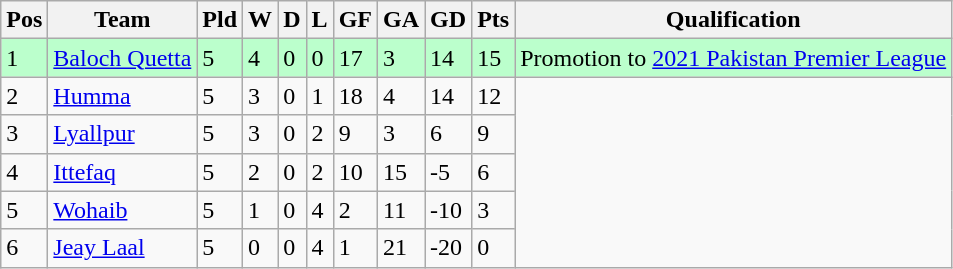<table class="wikitable">
<tr>
<th>Pos</th>
<th>Team</th>
<th>Pld</th>
<th>W</th>
<th>D</th>
<th>L</th>
<th>GF</th>
<th>GA</th>
<th>GD</th>
<th>Pts</th>
<th>Qualification</th>
</tr>
<tr style="background:#bfc">
<td>1</td>
<td Gwadar Port Authority><a href='#'>Baloch Quetta</a></td>
<td>5</td>
<td>4</td>
<td>0</td>
<td>0</td>
<td>17</td>
<td>3</td>
<td>14</td>
<td>15</td>
<td>Promotion to <a href='#'>2021 Pakistan Premier League</a></td>
</tr>
<tr>
<td>2</td>
<td><a href='#'>Humma</a></td>
<td>5</td>
<td>3</td>
<td>0</td>
<td>1</td>
<td>18</td>
<td>4</td>
<td>14</td>
<td>12</td>
<td rowspan="5"></td>
</tr>
<tr>
<td>3</td>
<td><a href='#'>Lyallpur</a></td>
<td>5</td>
<td>3</td>
<td>0</td>
<td>2</td>
<td>9</td>
<td>3</td>
<td>6</td>
<td>9</td>
</tr>
<tr>
<td>4</td>
<td><a href='#'>Ittefaq</a></td>
<td>5</td>
<td>2</td>
<td>0</td>
<td>2</td>
<td>10</td>
<td>15</td>
<td>-5</td>
<td>6</td>
</tr>
<tr>
<td>5</td>
<td><a href='#'>Wohaib</a></td>
<td>5</td>
<td>1</td>
<td>0</td>
<td>4</td>
<td>2</td>
<td>11</td>
<td>-10</td>
<td>3</td>
</tr>
<tr>
<td>6</td>
<td><a href='#'>Jeay Laal</a></td>
<td>5</td>
<td>0</td>
<td>0</td>
<td>4</td>
<td>1</td>
<td>21</td>
<td>-20</td>
<td>0</td>
</tr>
</table>
